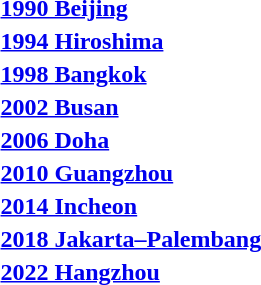<table>
<tr>
<th rowspan=2 style="text-align:left;"> <a href='#'>1990 Beijing</a></th>
<td rowspan=2></td>
<td rowspan=2></td>
<td></td>
</tr>
<tr>
<td></td>
</tr>
<tr>
<th rowspan=2 style="text-align:left;"> <a href='#'>1994 Hiroshima</a></th>
<td rowspan=2></td>
<td rowspan=2></td>
<td></td>
</tr>
<tr>
<td></td>
</tr>
<tr>
<th rowspan=2 style="text-align:left;"> <a href='#'>1998 Bangkok</a></th>
<td rowspan=2></td>
<td rowspan=2></td>
<td></td>
</tr>
<tr>
<td></td>
</tr>
<tr>
<th rowspan=2 style="text-align:left;"> <a href='#'>2002 Busan</a></th>
<td rowspan=2></td>
<td rowspan=2></td>
<td></td>
</tr>
<tr>
<td></td>
</tr>
<tr>
<th rowspan=2 style="text-align:left;"> <a href='#'>2006 Doha</a></th>
<td rowspan=2></td>
<td rowspan=2></td>
<td></td>
</tr>
<tr>
<td></td>
</tr>
<tr>
<th rowspan=2 style="text-align:left;"> <a href='#'>2010 Guangzhou</a></th>
<td rowspan=2></td>
<td rowspan=2></td>
<td></td>
</tr>
<tr>
<td></td>
</tr>
<tr>
<th rowspan=2 style="text-align:left;"> <a href='#'>2014 Incheon</a></th>
<td rowspan=2></td>
<td rowspan=2></td>
<td></td>
</tr>
<tr>
<td></td>
</tr>
<tr>
<th rowspan=2 style="text-align:left;"> <a href='#'>2018 Jakarta–Palembang</a></th>
<td rowspan=2></td>
<td rowspan=2></td>
<td></td>
</tr>
<tr>
<td></td>
</tr>
<tr>
<th rowspan=2 style="text-align:left;"> <a href='#'>2022 Hangzhou</a></th>
<td rowspan=2></td>
<td rowspan=2></td>
<td></td>
</tr>
<tr>
<td></td>
</tr>
</table>
